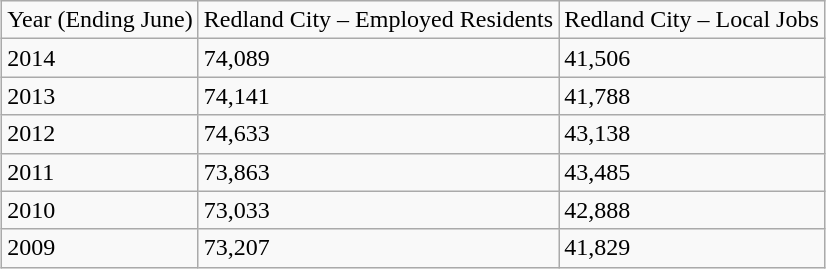<table class="wikitable" style="margin:1em auto;">
<tr>
<td>Year (Ending June)</td>
<td>Redland City – Employed Residents</td>
<td>Redland City – Local Jobs</td>
</tr>
<tr>
<td>2014</td>
<td>74,089</td>
<td>41,506</td>
</tr>
<tr>
<td>2013</td>
<td>74,141</td>
<td>41,788</td>
</tr>
<tr>
<td>2012</td>
<td>74,633</td>
<td>43,138</td>
</tr>
<tr>
<td>2011</td>
<td>73,863</td>
<td>43,485</td>
</tr>
<tr>
<td>2010</td>
<td>73,033</td>
<td>42,888</td>
</tr>
<tr>
<td>2009</td>
<td>73,207</td>
<td>41,829</td>
</tr>
</table>
